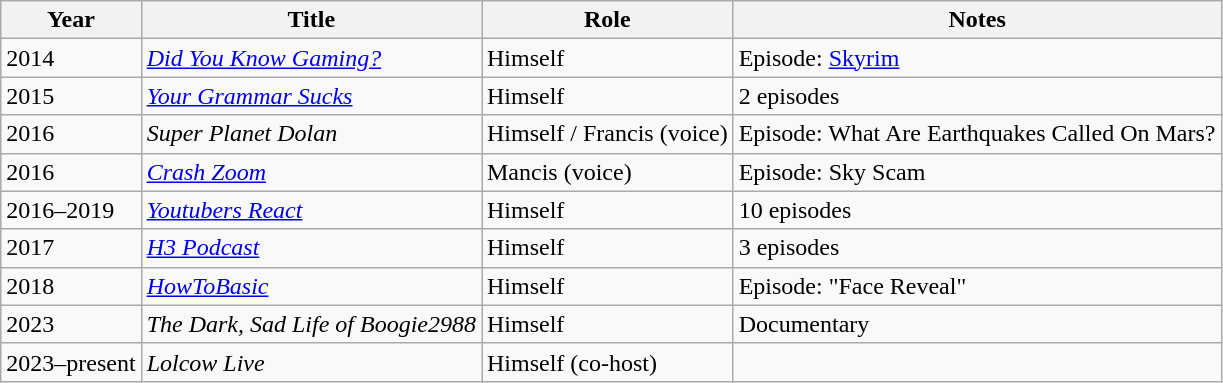<table class="wikitable sortable">
<tr>
<th>Year</th>
<th>Title</th>
<th>Role</th>
<th>Notes</th>
</tr>
<tr>
<td>2014</td>
<td><em><a href='#'>Did You Know Gaming?</a></em></td>
<td>Himself</td>
<td>Episode: <a href='#'>Skyrim</a></td>
</tr>
<tr>
<td>2015</td>
<td><em><a href='#'>Your Grammar Sucks</a></em></td>
<td>Himself</td>
<td>2 episodes</td>
</tr>
<tr>
<td>2016</td>
<td><em>Super Planet Dolan</em></td>
<td>Himself / Francis (voice)</td>
<td>Episode: What Are Earthquakes Called On Mars?</td>
</tr>
<tr>
<td>2016</td>
<td><em><a href='#'>Crash Zoom</a></em></td>
<td>Mancis (voice)</td>
<td>Episode: Sky Scam</td>
</tr>
<tr>
<td>2016–2019</td>
<td><em><a href='#'>Youtubers React</a></em></td>
<td>Himself</td>
<td>10 episodes</td>
</tr>
<tr>
<td>2017</td>
<td><em><a href='#'>H3 Podcast</a></em></td>
<td>Himself</td>
<td>3 episodes</td>
</tr>
<tr>
<td>2018</td>
<td><em><a href='#'>HowToBasic</a></em></td>
<td>Himself</td>
<td>Episode: "Face Reveal"</td>
</tr>
<tr>
<td>2023</td>
<td><em>The Dark, Sad Life of Boogie2988</em></td>
<td>Himself</td>
<td>Documentary</td>
</tr>
<tr>
<td>2023–present</td>
<td><em>Lolcow Live</em></td>
<td>Himself (co-host)</td>
<td></td>
</tr>
</table>
